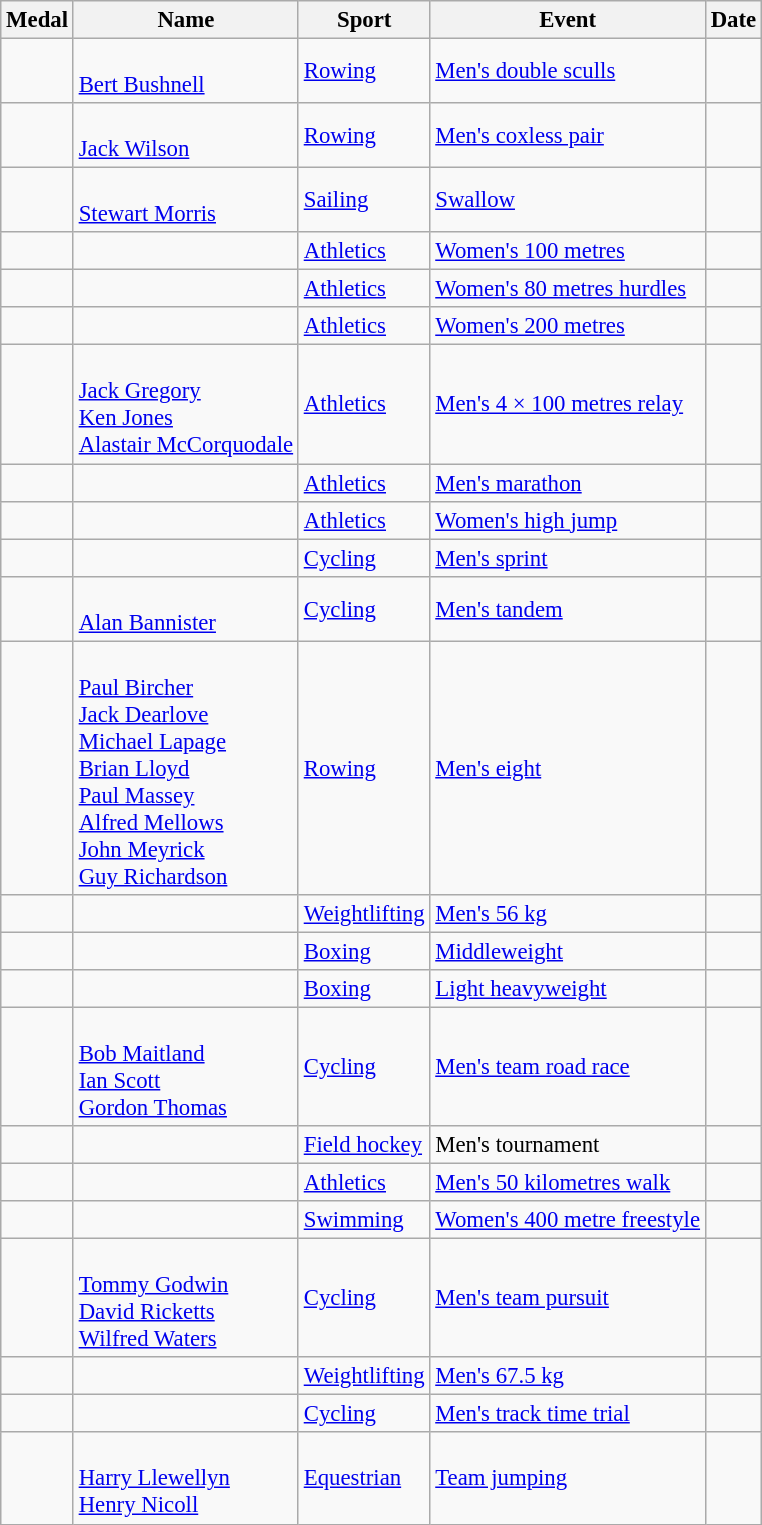<table class="wikitable sortable" style="font-size: 95%;">
<tr>
<th>Medal</th>
<th>Name</th>
<th>Sport</th>
<th>Event</th>
<th>Date</th>
</tr>
<tr>
<td></td>
<td><br><a href='#'>Bert Bushnell</a></td>
<td><a href='#'>Rowing</a></td>
<td><a href='#'>Men's double sculls</a></td>
<td></td>
</tr>
<tr>
<td></td>
<td><br><a href='#'>Jack Wilson</a></td>
<td><a href='#'>Rowing</a></td>
<td><a href='#'>Men's coxless pair</a></td>
<td></td>
</tr>
<tr>
<td></td>
<td><br><a href='#'>Stewart Morris</a></td>
<td><a href='#'>Sailing</a></td>
<td><a href='#'>Swallow</a></td>
<td></td>
</tr>
<tr>
<td></td>
<td></td>
<td><a href='#'>Athletics</a></td>
<td><a href='#'>Women's 100 metres</a></td>
<td></td>
</tr>
<tr>
<td></td>
<td></td>
<td><a href='#'>Athletics</a></td>
<td><a href='#'>Women's 80 metres hurdles</a></td>
<td></td>
</tr>
<tr>
<td></td>
<td></td>
<td><a href='#'>Athletics</a></td>
<td><a href='#'>Women's 200 metres</a></td>
<td></td>
</tr>
<tr>
<td></td>
<td><br><a href='#'>Jack Gregory</a><br><a href='#'>Ken Jones</a><br><a href='#'>Alastair McCorquodale</a></td>
<td><a href='#'>Athletics</a></td>
<td><a href='#'>Men's 4 × 100 metres relay</a></td>
<td></td>
</tr>
<tr>
<td></td>
<td></td>
<td><a href='#'>Athletics</a></td>
<td><a href='#'>Men's marathon</a></td>
<td></td>
</tr>
<tr>
<td></td>
<td></td>
<td><a href='#'>Athletics</a></td>
<td><a href='#'>Women's high jump</a></td>
<td></td>
</tr>
<tr>
<td></td>
<td></td>
<td><a href='#'>Cycling</a></td>
<td><a href='#'>Men's sprint</a></td>
<td></td>
</tr>
<tr>
<td></td>
<td><br><a href='#'>Alan Bannister</a></td>
<td><a href='#'>Cycling</a></td>
<td><a href='#'>Men's tandem</a></td>
<td></td>
</tr>
<tr>
<td></td>
<td><br><a href='#'>Paul Bircher</a><br><a href='#'>Jack Dearlove</a><br><a href='#'>Michael Lapage</a><br><a href='#'>Brian Lloyd</a><br><a href='#'>Paul Massey</a><br><a href='#'>Alfred Mellows</a><br><a href='#'>John Meyrick</a><br><a href='#'>Guy Richardson</a></td>
<td><a href='#'>Rowing</a></td>
<td><a href='#'>Men's eight</a></td>
<td></td>
</tr>
<tr>
<td></td>
<td></td>
<td><a href='#'>Weightlifting</a></td>
<td><a href='#'>Men's 56 kg</a></td>
<td></td>
</tr>
<tr>
<td></td>
<td></td>
<td><a href='#'>Boxing</a></td>
<td><a href='#'>Middleweight</a></td>
<td></td>
</tr>
<tr>
<td></td>
<td></td>
<td><a href='#'>Boxing</a></td>
<td><a href='#'>Light heavyweight</a></td>
<td></td>
</tr>
<tr>
<td></td>
<td><br><a href='#'>Bob Maitland</a><br><a href='#'>Ian Scott</a><br><a href='#'>Gordon Thomas</a></td>
<td><a href='#'>Cycling</a></td>
<td><a href='#'>Men's team road race</a></td>
<td></td>
</tr>
<tr>
<td></td>
<td></td>
<td><a href='#'>Field hockey</a></td>
<td>Men's tournament</td>
<td></td>
</tr>
<tr>
<td></td>
<td></td>
<td><a href='#'>Athletics</a></td>
<td><a href='#'>Men's 50 kilometres walk</a></td>
<td></td>
</tr>
<tr>
<td></td>
<td></td>
<td><a href='#'>Swimming</a></td>
<td><a href='#'>Women's 400 metre freestyle</a></td>
<td></td>
</tr>
<tr>
<td></td>
<td><br><a href='#'>Tommy Godwin</a><br><a href='#'>David Ricketts</a><br><a href='#'>Wilfred Waters</a></td>
<td><a href='#'>Cycling</a></td>
<td><a href='#'>Men's team pursuit</a></td>
<td></td>
</tr>
<tr>
<td></td>
<td></td>
<td><a href='#'>Weightlifting</a></td>
<td><a href='#'>Men's 67.5 kg</a></td>
<td></td>
</tr>
<tr>
<td></td>
<td></td>
<td><a href='#'>Cycling</a></td>
<td><a href='#'>Men's track time trial</a></td>
<td></td>
</tr>
<tr>
<td></td>
<td><br><a href='#'>Harry Llewellyn</a><br><a href='#'>Henry Nicoll</a></td>
<td><a href='#'>Equestrian</a></td>
<td><a href='#'>Team jumping</a></td>
<td></td>
</tr>
</table>
